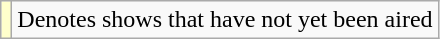<table class="wikitable sortable">
<tr>
<td style="background:#ffc;"></td>
<td>Denotes shows that have not yet been aired</td>
</tr>
</table>
